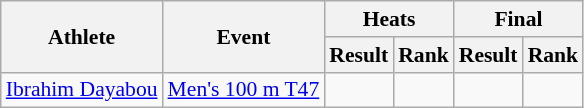<table class=wikitable style="font-size:90%">
<tr>
<th rowspan="2">Athlete</th>
<th rowspan="2">Event</th>
<th colspan="2">Heats</th>
<th colspan="2">Final</th>
</tr>
<tr>
<th>Result</th>
<th>Rank</th>
<th>Result</th>
<th>Rank</th>
</tr>
<tr align=center>
<td align=left><a href='#'>Ibrahim Dayabou</a></td>
<td align=left><a href='#'>Men's 100 m T47</a></td>
<td></td>
<td></td>
<td></td>
<td></td>
</tr>
</table>
